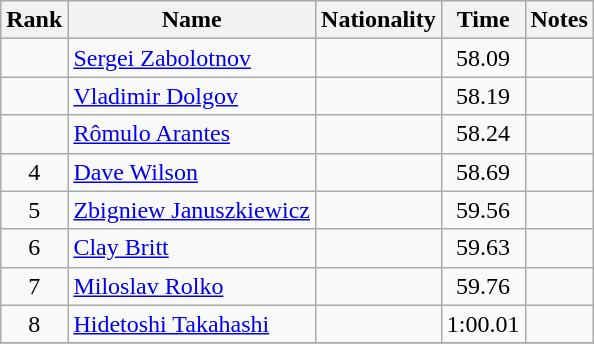<table class="wikitable sortable" style="text-align:center">
<tr>
<th>Rank</th>
<th>Name</th>
<th>Nationality</th>
<th>Time</th>
<th>Notes</th>
</tr>
<tr>
<td></td>
<td align="left"><a href='#'>Sergei Zabolotnov</a></td>
<td align="left"></td>
<td>58.09</td>
<td></td>
</tr>
<tr>
<td></td>
<td align="left"><a href='#'>Vladimir Dolgov</a></td>
<td align="left"></td>
<td>58.19</td>
<td></td>
</tr>
<tr>
<td></td>
<td align="left"><a href='#'>Rômulo Arantes</a></td>
<td align="left"></td>
<td>58.24</td>
<td></td>
</tr>
<tr>
<td>4</td>
<td align="left"><a href='#'>Dave Wilson</a></td>
<td align="left"></td>
<td>58.69</td>
<td></td>
</tr>
<tr>
<td>5</td>
<td align="left"><a href='#'>Zbigniew Januszkiewicz</a></td>
<td align="left"></td>
<td>59.56</td>
<td></td>
</tr>
<tr>
<td>6</td>
<td align="left"><a href='#'>Clay Britt</a></td>
<td align="left"></td>
<td>59.63</td>
<td></td>
</tr>
<tr>
<td>7</td>
<td align="left"><a href='#'>Miloslav Rolko</a></td>
<td align="left"></td>
<td>59.76</td>
<td></td>
</tr>
<tr>
<td>8</td>
<td align="left"><a href='#'>Hidetoshi Takahashi</a></td>
<td align="left"></td>
<td>1:00.01</td>
<td></td>
</tr>
<tr>
</tr>
</table>
